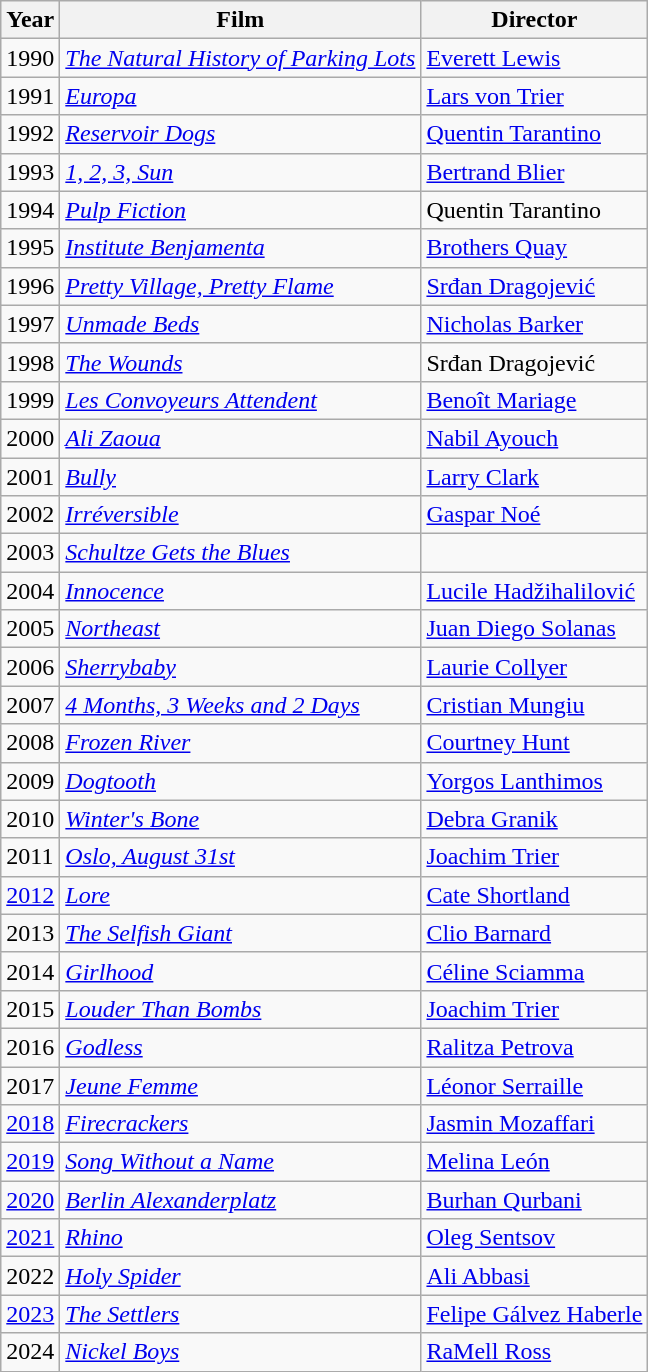<table class="wikitable">
<tr>
<th>Year</th>
<th>Film</th>
<th>Director</th>
</tr>
<tr>
<td>1990</td>
<td><em><a href='#'>The Natural History of Parking Lots</a></em></td>
<td><a href='#'>Everett Lewis</a></td>
</tr>
<tr>
<td>1991</td>
<td><em><a href='#'>Europa</a></em></td>
<td><a href='#'>Lars von Trier</a></td>
</tr>
<tr>
<td>1992</td>
<td><em><a href='#'>Reservoir Dogs</a></em></td>
<td><a href='#'>Quentin Tarantino</a></td>
</tr>
<tr>
<td>1993</td>
<td><em><a href='#'>1, 2, 3, Sun</a></em></td>
<td><a href='#'>Bertrand Blier</a></td>
</tr>
<tr>
<td>1994</td>
<td><em><a href='#'>Pulp Fiction</a></em></td>
<td>Quentin Tarantino</td>
</tr>
<tr>
<td>1995</td>
<td><em><a href='#'>Institute Benjamenta</a></em></td>
<td><a href='#'>Brothers Quay</a></td>
</tr>
<tr>
<td>1996</td>
<td><em><a href='#'>Pretty Village, Pretty Flame</a></em></td>
<td><a href='#'>Srđan Dragojević</a></td>
</tr>
<tr>
<td>1997</td>
<td><em><a href='#'>Unmade Beds</a></em></td>
<td><a href='#'>Nicholas Barker</a></td>
</tr>
<tr>
<td>1998</td>
<td><em><a href='#'>The Wounds</a></em></td>
<td>Srđan Dragojević</td>
</tr>
<tr>
<td>1999</td>
<td><em><a href='#'>Les Convoyeurs Attendent</a></em></td>
<td><a href='#'>Benoît Mariage</a></td>
</tr>
<tr>
<td>2000</td>
<td><em><a href='#'>Ali Zaoua</a></em></td>
<td><a href='#'>Nabil Ayouch</a></td>
</tr>
<tr>
<td>2001</td>
<td><em><a href='#'>Bully</a></em></td>
<td><a href='#'>Larry Clark</a></td>
</tr>
<tr>
<td>2002</td>
<td><em><a href='#'>Irréversible</a></em></td>
<td><a href='#'>Gaspar Noé</a></td>
</tr>
<tr>
<td>2003</td>
<td><em><a href='#'>Schultze Gets the Blues</a></em></td>
<td></td>
</tr>
<tr>
<td>2004</td>
<td><em><a href='#'>Innocence</a></em></td>
<td><a href='#'>Lucile Hadžihalilović</a></td>
</tr>
<tr>
<td>2005</td>
<td><em><a href='#'>Northeast</a></em></td>
<td><a href='#'>Juan Diego Solanas</a></td>
</tr>
<tr>
<td>2006</td>
<td><em><a href='#'>Sherrybaby</a></em></td>
<td><a href='#'>Laurie Collyer</a></td>
</tr>
<tr>
<td>2007</td>
<td><em><a href='#'>4 Months, 3 Weeks and 2 Days</a></em></td>
<td><a href='#'>Cristian Mungiu</a></td>
</tr>
<tr>
<td>2008</td>
<td><em><a href='#'>Frozen River</a></em></td>
<td><a href='#'>Courtney Hunt</a></td>
</tr>
<tr>
<td>2009</td>
<td><em><a href='#'>Dogtooth</a></em></td>
<td><a href='#'>Yorgos Lanthimos</a></td>
</tr>
<tr>
<td>2010</td>
<td><em><a href='#'>Winter's Bone</a></em></td>
<td><a href='#'>Debra Granik</a></td>
</tr>
<tr>
<td>2011</td>
<td><em><a href='#'>Oslo, August 31st</a></em></td>
<td><a href='#'>Joachim Trier</a></td>
</tr>
<tr>
<td><a href='#'>2012</a></td>
<td><em><a href='#'>Lore</a></em></td>
<td><a href='#'>Cate Shortland</a></td>
</tr>
<tr>
<td>2013</td>
<td><em><a href='#'>The Selfish Giant</a></em></td>
<td><a href='#'>Clio Barnard</a></td>
</tr>
<tr>
<td>2014</td>
<td><em><a href='#'>Girlhood</a></em></td>
<td><a href='#'>Céline Sciamma</a></td>
</tr>
<tr>
<td>2015</td>
<td><em><a href='#'>Louder Than Bombs</a></em></td>
<td><a href='#'>Joachim Trier</a></td>
</tr>
<tr>
<td>2016</td>
<td><em><a href='#'>Godless</a></em></td>
<td><a href='#'>Ralitza Petrova</a></td>
</tr>
<tr>
<td>2017</td>
<td><em><a href='#'>Jeune Femme</a></em></td>
<td><a href='#'>Léonor Serraille</a></td>
</tr>
<tr>
<td><a href='#'>2018</a></td>
<td><em><a href='#'>Firecrackers</a></em></td>
<td><a href='#'>Jasmin Mozaffari</a></td>
</tr>
<tr>
<td><a href='#'>2019</a></td>
<td><em><a href='#'>Song Without a Name</a></em></td>
<td><a href='#'>Melina León</a></td>
</tr>
<tr>
<td><a href='#'>2020</a></td>
<td><em><a href='#'>Berlin Alexanderplatz</a></em></td>
<td><a href='#'>Burhan Qurbani</a></td>
</tr>
<tr>
<td><a href='#'>2021</a></td>
<td><em><a href='#'>Rhino</a></em></td>
<td><a href='#'>Oleg Sentsov</a></td>
</tr>
<tr>
<td>2022</td>
<td><em><a href='#'>Holy Spider</a></em></td>
<td><a href='#'>Ali Abbasi</a></td>
</tr>
<tr>
<td><a href='#'>2023</a></td>
<td><em><a href='#'>The Settlers</a></em></td>
<td><a href='#'>Felipe Gálvez Haberle</a></td>
</tr>
<tr>
<td>2024</td>
<td><em><a href='#'>Nickel Boys</a></em></td>
<td><a href='#'>RaMell Ross</a></td>
</tr>
</table>
